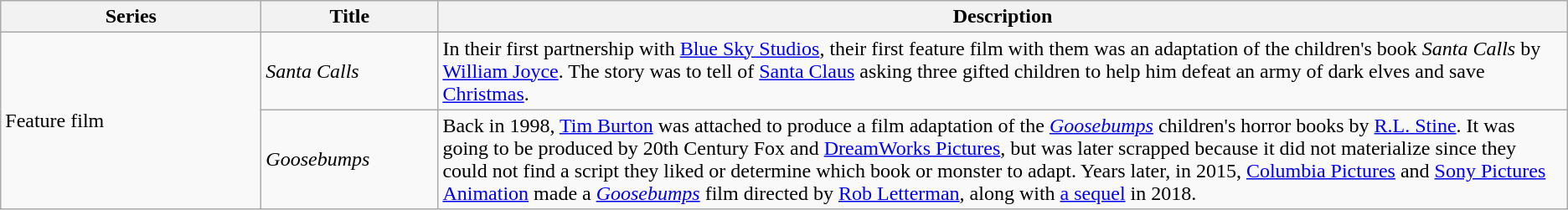<table class="wikitable">
<tr>
<th style="width:150pt;">Series</th>
<th style="width:100pt;">Title</th>
<th>Description</th>
</tr>
<tr>
<td rowspan="2">Feature film</td>
<td><em>Santa Calls</em></td>
<td>In their first partnership with <a href='#'>Blue Sky Studios</a>, their first feature film with them was an adaptation of the children's book <em>Santa Calls</em> by <a href='#'>William Joyce</a>. The story was to tell of <a href='#'>Santa Claus</a> asking three gifted children to help him defeat an army of dark elves and save <a href='#'>Christmas</a>.</td>
</tr>
<tr>
<td><em>Goosebumps</em></td>
<td>Back in 1998, <a href='#'>Tim Burton</a> was attached to produce a film adaptation of the <em><a href='#'>Goosebumps</a></em> children's horror books by <a href='#'>R.L. Stine</a>. It was going to be produced by 20th Century Fox and <a href='#'>DreamWorks Pictures</a>, but was later scrapped because it did not materialize since they could not find a script they liked or determine which book or monster to adapt. Years later, in 2015, <a href='#'>Columbia Pictures</a> and <a href='#'>Sony Pictures Animation</a> made a <em><a href='#'>Goosebumps</a></em> film directed by <a href='#'>Rob Letterman</a>, along with <a href='#'>a sequel</a> in 2018.</td>
</tr>
</table>
